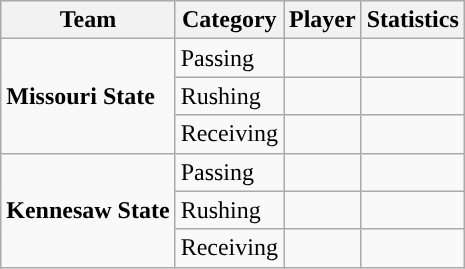<table class="wikitable" style="float: right;">
<tr>
<th>Team</th>
<th>Category</th>
<th>Player</th>
<th>Statistics</th>
</tr>
<tr>
<td rowspan=3><strong>Missouri State</strong></td>
<td>Passing</td>
<td></td>
<td></td>
</tr>
<tr>
<td>Rushing</td>
<td></td>
<td></td>
</tr>
<tr>
<td>Receiving</td>
<td></td>
<td></td>
</tr>
<tr>
<td rowspan=3><strong>Kennesaw State</strong></td>
<td>Passing</td>
<td></td>
<td></td>
</tr>
<tr>
<td>Rushing</td>
<td></td>
<td></td>
</tr>
<tr>
<td>Receiving</td>
<td></td>
<td></td>
</tr>
</table>
